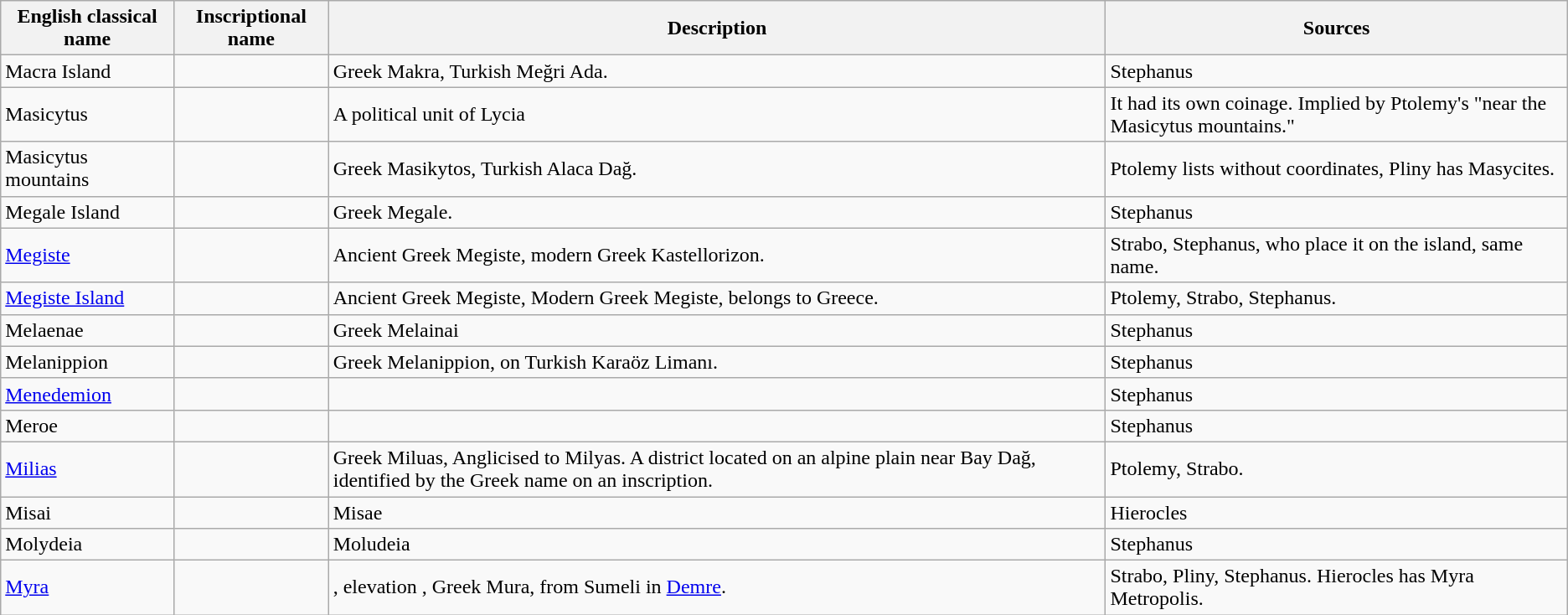<table class="wikitable sortable">
<tr>
<th>English classical name</th>
<th>Inscriptional name</th>
<th>Description</th>
<th>Sources</th>
</tr>
<tr>
<td>Macra Island</td>
<td></td>
<td>Greek Makra, Turkish Meğri Ada.</td>
<td>Stephanus</td>
</tr>
<tr>
<td>Masicytus</td>
<td></td>
<td>A political unit of Lycia</td>
<td>It had its own coinage. Implied by Ptolemy's "near the Masicytus  mountains."</td>
</tr>
<tr>
<td>Masicytus mountains</td>
<td></td>
<td>Greek Masikytos, Turkish Alaca Dağ.</td>
<td>Ptolemy lists without coordinates, Pliny has Masycites.</td>
</tr>
<tr>
<td>Megale Island</td>
<td></td>
<td>Greek Megale.</td>
<td>Stephanus</td>
</tr>
<tr>
<td><a href='#'>Megiste</a></td>
<td></td>
<td>Ancient Greek Megiste, modern Greek Kastellorizon.</td>
<td>Strabo, Stephanus, who place it on the island, same name.</td>
</tr>
<tr>
<td><a href='#'>Megiste Island</a></td>
<td></td>
<td>Ancient Greek Megiste, Modern Greek Megiste, belongs to Greece.</td>
<td>Ptolemy, Strabo, Stephanus.</td>
</tr>
<tr>
<td>Melaenae</td>
<td></td>
<td>Greek Melainai</td>
<td>Stephanus</td>
</tr>
<tr>
<td>Melanippion</td>
<td></td>
<td>Greek Melanippion, on Turkish Karaöz Limanı.</td>
<td>Stephanus</td>
</tr>
<tr>
<td><a href='#'>Menedemion</a></td>
<td></td>
<td></td>
<td>Stephanus</td>
</tr>
<tr>
<td>Meroe</td>
<td></td>
<td></td>
<td>Stephanus</td>
</tr>
<tr>
<td><a href='#'>Milias</a></td>
<td></td>
<td>Greek Miluas, Anglicised to Milyas. A district located on an alpine plain near Bay Dağ, identified by the Greek name on an inscription.</td>
<td>Ptolemy, Strabo.</td>
</tr>
<tr>
<td>Misai</td>
<td></td>
<td>Misae</td>
<td>Hierocles</td>
</tr>
<tr>
<td>Molydeia</td>
<td></td>
<td>Moludeia</td>
<td>Stephanus</td>
</tr>
<tr>
<td><a href='#'>Myra</a></td>
<td></td>
<td>, elevation , Greek Mura,  from Sumeli in <a href='#'>Demre</a>.</td>
<td>Strabo, Pliny, Stephanus. Hierocles has Myra Metropolis.</td>
</tr>
</table>
